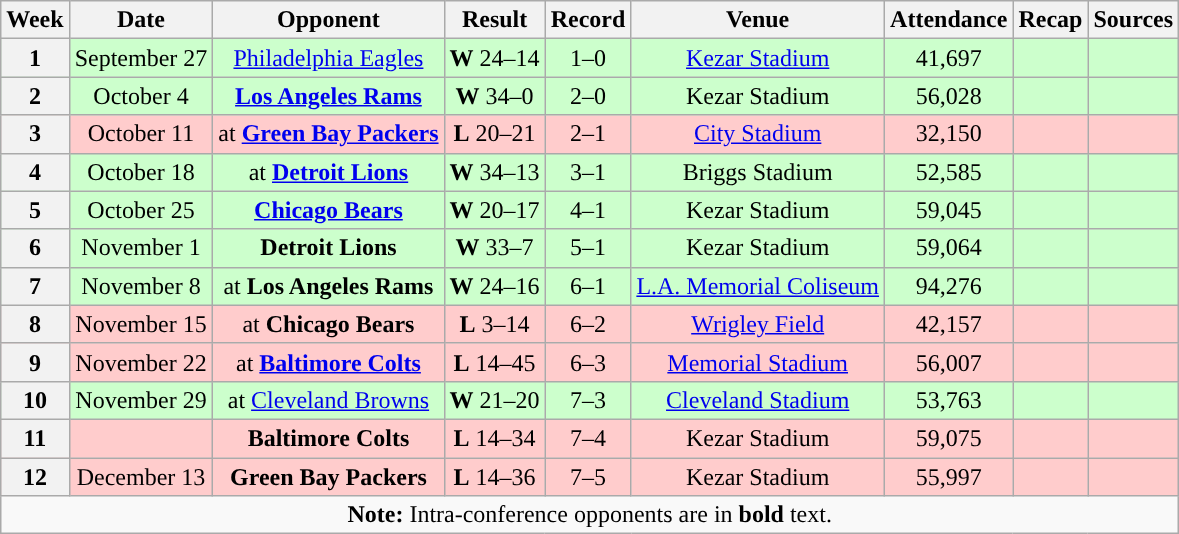<table class="wikitable" style="text-align:center">
<tr>
<th>Week</th>
<th>Date</th>
<th>Opponent</th>
<th>Result</th>
<th>Record</th>
<th>Venue</th>
<th>Attendance</th>
<th>Recap</th>
<th>Sources</th>
</tr>
<tr style="background:#cfc">
<th>1</th>
<td>September 27</td>
<td><a href='#'>Philadelphia Eagles</a></td>
<td><strong>W</strong> 24–14</td>
<td>1–0</td>
<td><a href='#'>Kezar Stadium</a></td>
<td>41,697</td>
<td></td>
<td></td>
</tr>
<tr style="background:#cfc">
<th>2</th>
<td>October 4</td>
<td><strong><a href='#'>Los Angeles Rams</a></strong></td>
<td><strong>W</strong> 34–0</td>
<td>2–0</td>
<td>Kezar Stadium</td>
<td>56,028</td>
<td></td>
<td></td>
</tr>
<tr style="background:#fcc">
<th>3</th>
<td>October 11</td>
<td>at <strong><a href='#'>Green Bay Packers</a></strong></td>
<td><strong>L</strong> 20–21</td>
<td>2–1</td>
<td><a href='#'>City Stadium</a></td>
<td>32,150</td>
<td></td>
<td></td>
</tr>
<tr style="background:#cfc">
<th>4</th>
<td>October 18</td>
<td>at <strong><a href='#'>Detroit Lions</a></strong></td>
<td><strong>W</strong> 34–13</td>
<td>3–1</td>
<td>Briggs Stadium</td>
<td>52,585</td>
<td></td>
<td></td>
</tr>
<tr style="background:#cfc">
<th>5</th>
<td>October 25</td>
<td><strong><a href='#'>Chicago Bears</a></strong></td>
<td><strong>W</strong> 20–17</td>
<td>4–1</td>
<td>Kezar Stadium</td>
<td>59,045</td>
<td></td>
<td></td>
</tr>
<tr style="background:#cfc">
<th>6</th>
<td>November 1</td>
<td><strong>Detroit Lions</strong></td>
<td><strong>W</strong> 33–7</td>
<td>5–1</td>
<td>Kezar Stadium</td>
<td>59,064</td>
<td></td>
<td></td>
</tr>
<tr style="background:#cfc">
<th>7</th>
<td>November 8</td>
<td>at <strong>Los Angeles Rams</strong></td>
<td><strong>W</strong> 24–16</td>
<td>6–1</td>
<td><a href='#'>L.A. Memorial Coliseum</a></td>
<td>94,276</td>
<td></td>
<td></td>
</tr>
<tr style="background:#fcc">
<th>8</th>
<td>November 15</td>
<td>at <strong>Chicago Bears</strong></td>
<td><strong>L</strong> 3–14</td>
<td>6–2</td>
<td><a href='#'>Wrigley Field</a></td>
<td>42,157</td>
<td></td>
<td></td>
</tr>
<tr style="background:#fcc">
<th>9</th>
<td>November 22</td>
<td>at <strong><a href='#'>Baltimore Colts</a></strong></td>
<td><strong>L</strong> 14–45</td>
<td>6–3</td>
<td><a href='#'>Memorial Stadium</a></td>
<td>56,007</td>
<td></td>
<td></td>
</tr>
<tr style="background:#cfc">
<th>10</th>
<td>November 29</td>
<td>at <a href='#'>Cleveland Browns</a></td>
<td><strong>W</strong> 21–20</td>
<td>7–3</td>
<td><a href='#'>Cleveland Stadium</a></td>
<td>53,763</td>
<td></td>
<td></td>
</tr>
<tr style="background:#fcc">
<th>11</th>
<td></td>
<td><strong>Baltimore Colts</strong></td>
<td><strong>L</strong> 14–34</td>
<td>7–4</td>
<td>Kezar Stadium</td>
<td>59,075</td>
<td></td>
<td></td>
</tr>
<tr style="background:#fcc">
<th>12</th>
<td>December 13</td>
<td><strong>Green Bay Packers</strong></td>
<td><strong>L</strong> 14–36</td>
<td>7–5</td>
<td>Kezar Stadium</td>
<td>55,997</td>
<td></td>
<td></td>
</tr>
<tr>
<td colspan="10"><strong>Note:</strong> Intra-conference opponents are in <strong>bold</strong> text.</td>
</tr>
</table>
